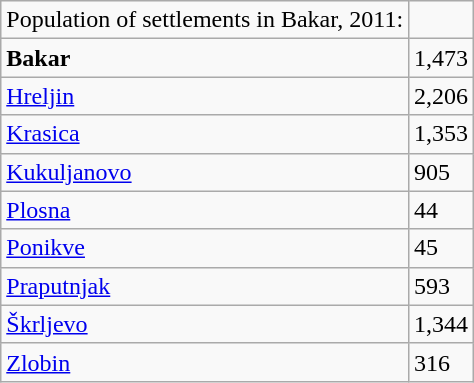<table class="wikitable">
<tr>
<td>Population of settlements in Bakar, 2011:</td>
<td></td>
</tr>
<tr>
<td><strong>Bakar</strong></td>
<td>1,473</td>
</tr>
<tr>
<td><a href='#'>Hreljin</a></td>
<td>2,206</td>
</tr>
<tr>
<td><a href='#'>Krasica</a></td>
<td>1,353</td>
</tr>
<tr>
<td><a href='#'>Kukuljanovo</a></td>
<td>905</td>
</tr>
<tr>
<td><a href='#'>Plosna</a></td>
<td>44</td>
</tr>
<tr>
<td><a href='#'>Ponikve</a></td>
<td>45</td>
</tr>
<tr>
<td><a href='#'>Praputnjak</a></td>
<td>593</td>
</tr>
<tr>
<td><a href='#'>Škrljevo</a></td>
<td>1,344</td>
</tr>
<tr>
<td><a href='#'>Zlobin</a></td>
<td>316</td>
</tr>
</table>
